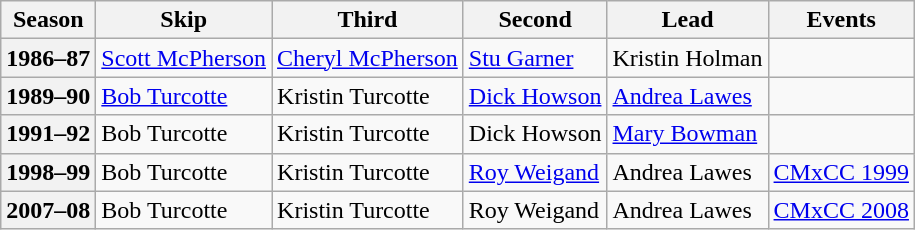<table class="wikitable">
<tr>
<th scope="col">Season</th>
<th scope="col">Skip</th>
<th scope="col">Third</th>
<th scope="col">Second</th>
<th scope="col">Lead</th>
<th scope="col">Events</th>
</tr>
<tr>
<th scope="row">1986–87</th>
<td><a href='#'>Scott McPherson</a></td>
<td><a href='#'>Cheryl McPherson</a></td>
<td><a href='#'>Stu Garner</a></td>
<td>Kristin Holman</td>
<td></td>
</tr>
<tr>
<th scope="row">1989–90</th>
<td><a href='#'>Bob Turcotte</a></td>
<td>Kristin Turcotte</td>
<td><a href='#'>Dick Howson</a></td>
<td><a href='#'>Andrea Lawes</a></td>
<td></td>
</tr>
<tr>
<th scope="row">1991–92</th>
<td>Bob Turcotte</td>
<td>Kristin Turcotte</td>
<td>Dick Howson</td>
<td><a href='#'>Mary Bowman</a></td>
<td></td>
</tr>
<tr>
<th scope="row">1998–99</th>
<td>Bob Turcotte</td>
<td>Kristin Turcotte</td>
<td><a href='#'>Roy Weigand</a></td>
<td>Andrea Lawes</td>
<td><a href='#'>CMxCC 1999</a> </td>
</tr>
<tr>
<th scope="row">2007–08</th>
<td>Bob Turcotte</td>
<td>Kristin Turcotte</td>
<td>Roy Weigand</td>
<td>Andrea Lawes</td>
<td><a href='#'>CMxCC 2008</a> </td>
</tr>
</table>
